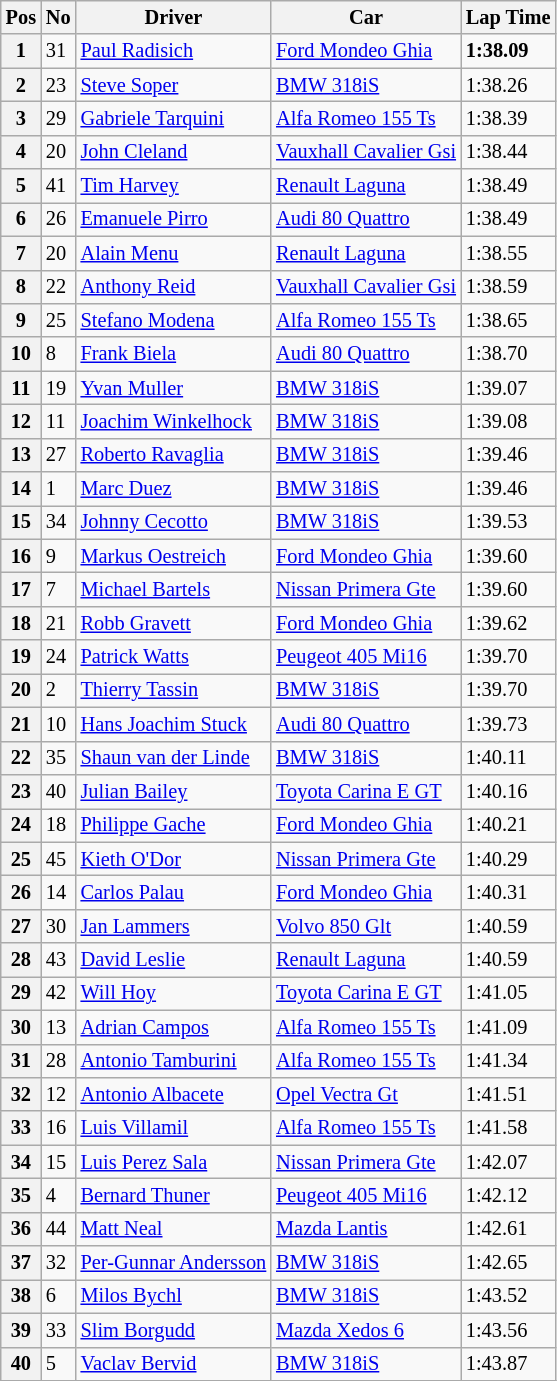<table class="wikitable" style="font-size: 85%;">
<tr>
<th>Pos</th>
<th>No</th>
<th>Driver</th>
<th>Car</th>
<th>Lap Time</th>
</tr>
<tr>
<th>1</th>
<td>31</td>
<td> <a href='#'>Paul Radisich</a></td>
<td><a href='#'> Ford Mondeo Ghia</a></td>
<td><strong>1:38.09</strong></td>
</tr>
<tr>
<th>2</th>
<td>23</td>
<td> <a href='#'>Steve Soper</a></td>
<td><a href='#'>BMW 318iS</a></td>
<td>1:38.26</td>
</tr>
<tr>
<th>3</th>
<td>29</td>
<td> <a href='#'>Gabriele Tarquini</a></td>
<td><a href='#'> Alfa Romeo 155 Ts</a></td>
<td>1:38.39</td>
</tr>
<tr>
<th>4</th>
<td>20</td>
<td> <a href='#'>John Cleland</a></td>
<td><a href='#'> Vauxhall Cavalier Gsi</a></td>
<td>1:38.44</td>
</tr>
<tr>
<th>5</th>
<td>41</td>
<td> <a href='#'>Tim Harvey</a></td>
<td><a href='#'>Renault Laguna</a></td>
<td>1:38.49</td>
</tr>
<tr>
<th>6</th>
<td>26</td>
<td> <a href='#'>Emanuele Pirro</a></td>
<td><a href='#'>Audi 80 Quattro</a></td>
<td>1:38.49</td>
</tr>
<tr>
<th>7</th>
<td>20</td>
<td> <a href='#'>Alain Menu</a></td>
<td><a href='#'>Renault Laguna</a></td>
<td>1:38.55</td>
</tr>
<tr>
<th>8</th>
<td>22</td>
<td> <a href='#'>Anthony Reid</a></td>
<td><a href='#'> Vauxhall Cavalier Gsi</a></td>
<td>1:38.59</td>
</tr>
<tr>
<th>9</th>
<td>25</td>
<td> <a href='#'>Stefano Modena</a></td>
<td><a href='#'> Alfa Romeo 155 Ts</a></td>
<td>1:38.65</td>
</tr>
<tr>
<th>10</th>
<td>8</td>
<td> <a href='#'>Frank Biela</a></td>
<td><a href='#'>Audi 80 Quattro</a></td>
<td>1:38.70</td>
</tr>
<tr>
<th>11</th>
<td>19</td>
<td> <a href='#'>Yvan Muller</a></td>
<td><a href='#'>BMW 318iS</a></td>
<td>1:39.07</td>
</tr>
<tr>
<th>12</th>
<td>11</td>
<td> <a href='#'>Joachim Winkelhock</a></td>
<td><a href='#'>BMW 318iS</a></td>
<td>1:39.08</td>
</tr>
<tr>
<th>13</th>
<td>27</td>
<td> <a href='#'>Roberto Ravaglia</a></td>
<td><a href='#'>BMW 318iS</a></td>
<td>1:39.46</td>
</tr>
<tr>
<th>14</th>
<td>1</td>
<td> <a href='#'>Marc Duez</a></td>
<td><a href='#'>BMW 318iS</a></td>
<td>1:39.46</td>
</tr>
<tr>
<th>15</th>
<td>34</td>
<td> <a href='#'>Johnny Cecotto</a></td>
<td><a href='#'>BMW 318iS</a></td>
<td>1:39.53</td>
</tr>
<tr>
<th>16</th>
<td>9</td>
<td> <a href='#'>Markus Oestreich</a></td>
<td><a href='#'> Ford Mondeo Ghia</a></td>
<td>1:39.60</td>
</tr>
<tr>
<th>17</th>
<td>7</td>
<td> <a href='#'>Michael Bartels</a></td>
<td><a href='#'> Nissan Primera Gte</a></td>
<td>1:39.60</td>
</tr>
<tr>
<th>18</th>
<td>21</td>
<td> <a href='#'>Robb Gravett</a></td>
<td><a href='#'> Ford Mondeo Ghia</a></td>
<td>1:39.62</td>
</tr>
<tr>
<th>19</th>
<td>24</td>
<td> <a href='#'>Patrick Watts</a></td>
<td><a href='#'> Peugeot 405 Mi16</a></td>
<td>1:39.70</td>
</tr>
<tr>
<th>20</th>
<td>2</td>
<td> <a href='#'>Thierry Tassin</a></td>
<td><a href='#'>BMW 318iS</a></td>
<td>1:39.70</td>
</tr>
<tr>
<th>21</th>
<td>10</td>
<td> <a href='#'>Hans Joachim Stuck</a></td>
<td><a href='#'>Audi 80 Quattro</a></td>
<td>1:39.73</td>
</tr>
<tr>
<th>22</th>
<td>35</td>
<td> <a href='#'>Shaun van der Linde</a></td>
<td><a href='#'>BMW 318iS</a></td>
<td>1:40.11</td>
</tr>
<tr>
<th>23</th>
<td>40</td>
<td> <a href='#'>Julian Bailey</a></td>
<td><a href='#'> Toyota Carina E GT</a></td>
<td>1:40.16</td>
</tr>
<tr>
<th>24</th>
<td>18</td>
<td> <a href='#'>Philippe Gache</a></td>
<td><a href='#'> Ford Mondeo Ghia</a></td>
<td>1:40.21</td>
</tr>
<tr>
<th>25</th>
<td>45</td>
<td> <a href='#'>Kieth O'Dor</a></td>
<td><a href='#'> Nissan Primera Gte</a></td>
<td>1:40.29</td>
</tr>
<tr>
<th>26</th>
<td>14</td>
<td> <a href='#'>Carlos Palau</a></td>
<td><a href='#'> Ford Mondeo Ghia</a></td>
<td>1:40.31</td>
</tr>
<tr>
<th>27</th>
<td>30</td>
<td> <a href='#'>Jan Lammers</a></td>
<td><a href='#'> Volvo 850 Glt</a></td>
<td>1:40.59</td>
</tr>
<tr>
<th>28</th>
<td>43</td>
<td> <a href='#'>David Leslie</a></td>
<td><a href='#'>Renault Laguna</a></td>
<td>1:40.59</td>
</tr>
<tr>
<th>29</th>
<td>42</td>
<td> <a href='#'>Will Hoy</a></td>
<td><a href='#'> Toyota Carina E GT</a></td>
<td>1:41.05</td>
</tr>
<tr>
<th>30</th>
<td>13</td>
<td> <a href='#'>Adrian Campos</a></td>
<td><a href='#'> Alfa Romeo 155 Ts</a></td>
<td>1:41.09</td>
</tr>
<tr>
<th>31</th>
<td>28</td>
<td> <a href='#'>Antonio Tamburini</a></td>
<td><a href='#'> Alfa Romeo 155 Ts</a></td>
<td>1:41.34</td>
</tr>
<tr>
<th>32</th>
<td>12</td>
<td> <a href='#'>Antonio Albacete</a></td>
<td><a href='#'> Opel Vectra Gt</a></td>
<td>1:41.51</td>
</tr>
<tr>
<th>33</th>
<td>16</td>
<td> <a href='#'>Luis Villamil</a></td>
<td><a href='#'> Alfa Romeo 155 Ts</a></td>
<td>1:41.58</td>
</tr>
<tr>
<th>34</th>
<td>15</td>
<td> <a href='#'>Luis Perez Sala</a></td>
<td><a href='#'> Nissan Primera Gte</a></td>
<td>1:42.07</td>
</tr>
<tr>
<th>35</th>
<td>4</td>
<td> <a href='#'>Bernard Thuner</a></td>
<td><a href='#'> Peugeot 405 Mi16</a></td>
<td>1:42.12</td>
</tr>
<tr>
<th>36</th>
<td>44</td>
<td> <a href='#'>Matt Neal</a></td>
<td><a href='#'>Mazda Lantis</a></td>
<td>1:42.61</td>
</tr>
<tr>
<th>37</th>
<td>32</td>
<td> <a href='#'>Per-Gunnar Andersson</a></td>
<td><a href='#'>BMW 318iS</a></td>
<td>1:42.65</td>
</tr>
<tr>
<th>38</th>
<td>6</td>
<td> <a href='#'>Milos Bychl</a></td>
<td><a href='#'>BMW 318iS</a></td>
<td>1:43.52</td>
</tr>
<tr>
<th>39</th>
<td>33</td>
<td> <a href='#'>Slim Borgudd</a></td>
<td><a href='#'>Mazda Xedos 6</a></td>
<td>1:43.56</td>
</tr>
<tr>
<th>40</th>
<td>5</td>
<td> <a href='#'>Vaclav Bervid</a></td>
<td><a href='#'>BMW 318iS</a></td>
<td>1:43.87</td>
</tr>
<tr>
</tr>
</table>
